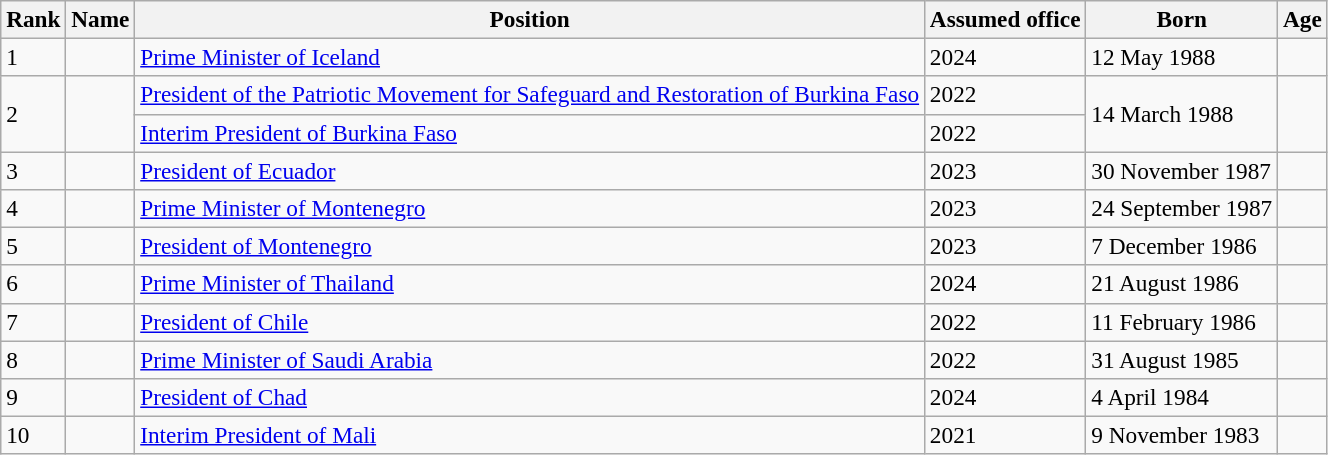<table class="wikitable sortable" style="font-size:97%">
<tr>
<th>Rank</th>
<th>Name</th>
<th>Position</th>
<th>Assumed office</th>
<th>Born</th>
<th>Age</th>
</tr>
<tr>
<td>1</td>
<td></td>
<td><a href='#'>Prime Minister of Iceland</a></td>
<td>2024</td>
<td>12 May 1988</td>
<td></td>
</tr>
<tr>
<td rowspan=2>2</td>
<td rowspan=2></td>
<td><a href='#'>President of the Patriotic Movement for Safeguard and Restoration of Burkina Faso</a></td>
<td>2022</td>
<td rowspan=2>14 March 1988</td>
<td rowspan=2></td>
</tr>
<tr>
<td><a href='#'>Interim President of Burkina Faso</a></td>
<td>2022</td>
</tr>
<tr>
<td>3</td>
<td></td>
<td><a href='#'>President of Ecuador</a></td>
<td>2023</td>
<td>30 November 1987</td>
<td></td>
</tr>
<tr>
<td>4</td>
<td></td>
<td><a href='#'>Prime Minister of Montenegro</a></td>
<td>2023</td>
<td>24 September 1987</td>
<td></td>
</tr>
<tr>
<td>5</td>
<td></td>
<td><a href='#'>President of Montenegro</a></td>
<td>2023</td>
<td>7 December 1986</td>
<td></td>
</tr>
<tr>
<td>6</td>
<td></td>
<td><a href='#'>Prime Minister of Thailand</a></td>
<td>2024</td>
<td>21 August 1986</td>
<td></td>
</tr>
<tr>
<td>7</td>
<td></td>
<td><a href='#'>President of Chile</a></td>
<td>2022</td>
<td>11 February 1986</td>
<td></td>
</tr>
<tr>
<td>8</td>
<td></td>
<td><a href='#'>Prime Minister of Saudi Arabia</a></td>
<td>2022</td>
<td>31 August 1985</td>
<td></td>
</tr>
<tr>
<td>9</td>
<td></td>
<td><a href='#'>President of Chad</a></td>
<td>2024</td>
<td>4 April 1984</td>
<td></td>
</tr>
<tr>
<td>10</td>
<td></td>
<td><a href='#'>Interim President of Mali</a></td>
<td>2021</td>
<td>9 November 1983</td>
<td></td>
</tr>
</table>
